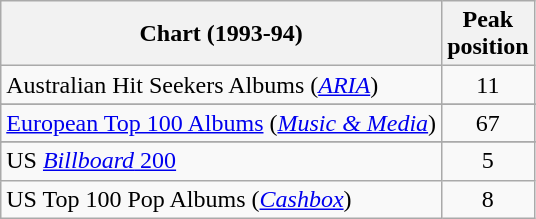<table class="wikitable sortable">
<tr>
<th>Chart (1993-94)</th>
<th>Peak<br>position</th>
</tr>
<tr>
<td>Australian Hit Seekers Albums (<em><a href='#'>ARIA</a></em>)</td>
<td style="text-align:center;">11</td>
</tr>
<tr>
</tr>
<tr>
</tr>
<tr>
<td><a href='#'>European Top 100 Albums</a> (<em><a href='#'>Music & Media</a></em>)</td>
<td style="text-align:center;">67</td>
</tr>
<tr>
</tr>
<tr>
</tr>
<tr>
<td>US <a href='#'><em>Billboard</em> 200</a></td>
<td style="text-align:center;">5</td>
</tr>
<tr>
<td>US Top 100 Pop Albums (<em><a href='#'>Cashbox</a></em>)</td>
<td style="text-align:center;">8</td>
</tr>
</table>
